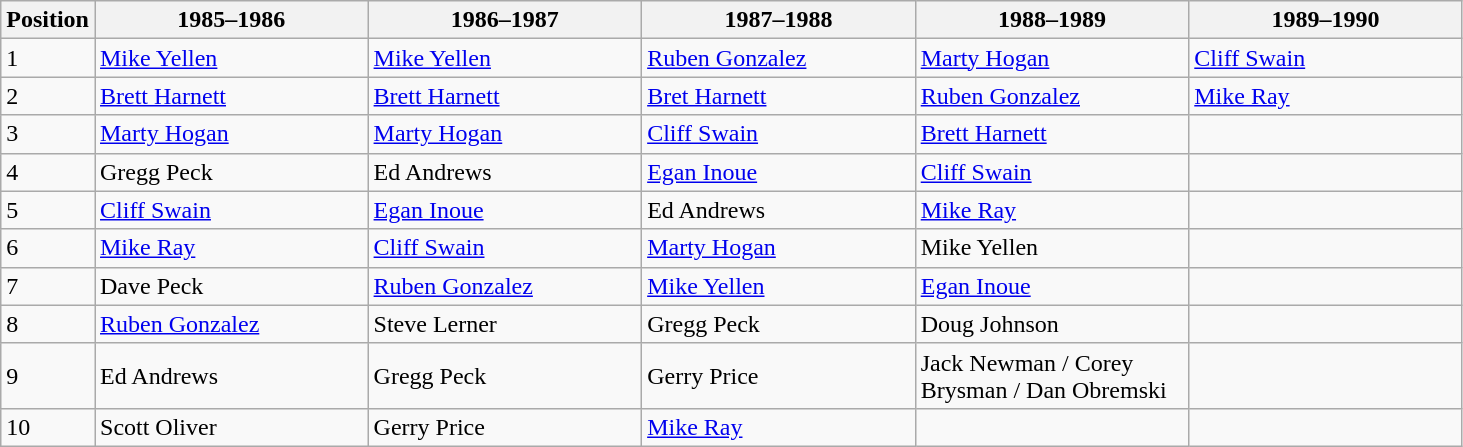<table class="wikitable" border="1">
<tr>
<th>Position</th>
<th width="175">1985–1986</th>
<th width="175">1986–1987</th>
<th width="175">1987–1988</th>
<th width="175">1988–1989</th>
<th width="175">1989–1990</th>
</tr>
<tr>
<td>1</td>
<td> <a href='#'>Mike Yellen</a></td>
<td> <a href='#'>Mike Yellen</a></td>
<td> <a href='#'>Ruben Gonzalez</a></td>
<td> <a href='#'>Marty Hogan</a></td>
<td> <a href='#'>Cliff Swain</a></td>
</tr>
<tr>
<td>2</td>
<td> <a href='#'>Brett Harnett</a></td>
<td> <a href='#'>Brett Harnett</a></td>
<td> <a href='#'>Bret Harnett</a></td>
<td> <a href='#'>Ruben Gonzalez</a></td>
<td> <a href='#'>Mike Ray</a></td>
</tr>
<tr>
<td>3</td>
<td> <a href='#'>Marty Hogan</a></td>
<td> <a href='#'>Marty Hogan</a></td>
<td> <a href='#'>Cliff Swain</a></td>
<td> <a href='#'>Brett Harnett</a></td>
<td></td>
</tr>
<tr>
<td>4</td>
<td> Gregg Peck</td>
<td> Ed Andrews</td>
<td> <a href='#'>Egan Inoue</a></td>
<td> <a href='#'>Cliff Swain</a></td>
<td></td>
</tr>
<tr>
<td>5</td>
<td> <a href='#'>Cliff Swain</a></td>
<td> <a href='#'>Egan Inoue</a></td>
<td> Ed Andrews</td>
<td> <a href='#'>Mike Ray</a></td>
<td></td>
</tr>
<tr>
<td>6</td>
<td> <a href='#'>Mike Ray</a></td>
<td> <a href='#'>Cliff Swain</a></td>
<td> <a href='#'>Marty Hogan</a></td>
<td> Mike Yellen</td>
<td></td>
</tr>
<tr>
<td>7</td>
<td> Dave Peck</td>
<td> <a href='#'>Ruben Gonzalez</a></td>
<td> <a href='#'>Mike Yellen</a></td>
<td> <a href='#'>Egan Inoue</a></td>
<td></td>
</tr>
<tr>
<td>8</td>
<td> <a href='#'>Ruben Gonzalez</a></td>
<td> Steve Lerner</td>
<td> Gregg Peck</td>
<td> Doug Johnson</td>
<td></td>
</tr>
<tr>
<td>9</td>
<td> Ed Andrews</td>
<td> Gregg Peck</td>
<td> Gerry Price</td>
<td> Jack Newman / Corey Brysman / Dan Obremski</td>
<td></td>
</tr>
<tr>
<td>10</td>
<td> Scott Oliver</td>
<td> Gerry Price</td>
<td> <a href='#'>Mike Ray</a></td>
<td></td>
<td></td>
</tr>
</table>
